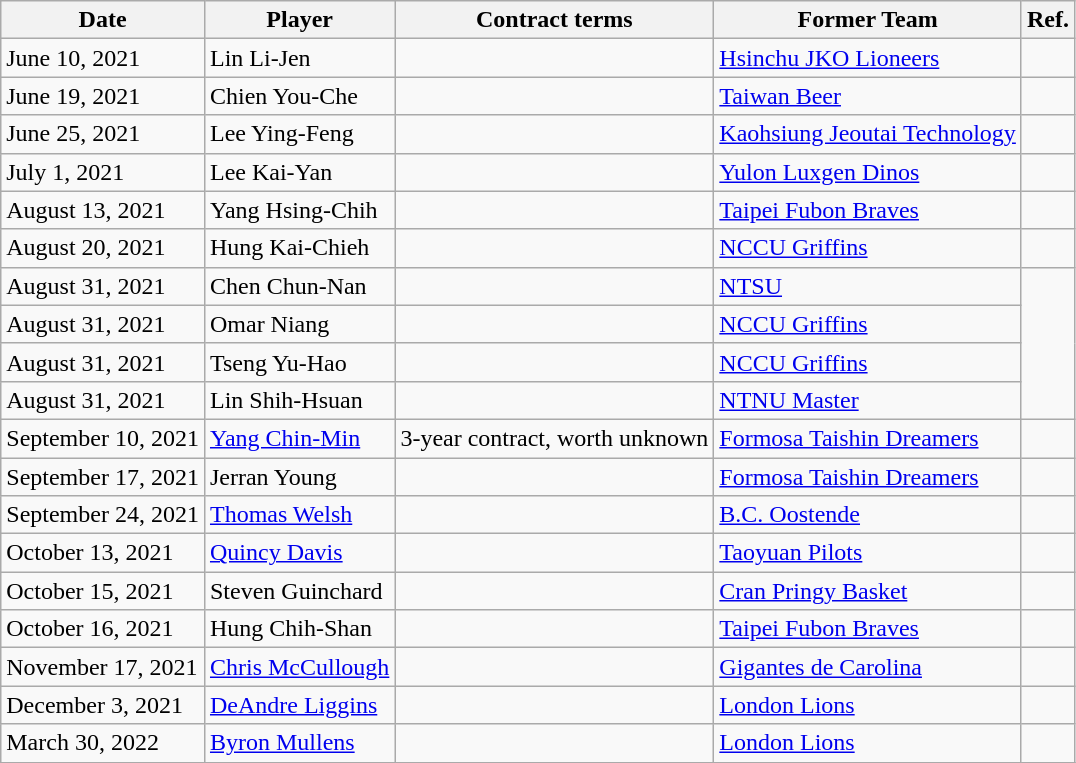<table class="wikitable">
<tr>
<th>Date</th>
<th>Player</th>
<th>Contract terms</th>
<th>Former Team</th>
<th>Ref.</th>
</tr>
<tr>
<td>June 10, 2021</td>
<td>Lin Li-Jen</td>
<td></td>
<td><a href='#'>Hsinchu JKO Lioneers</a></td>
<td></td>
</tr>
<tr>
<td>June 19, 2021</td>
<td>Chien You-Che</td>
<td></td>
<td><a href='#'>Taiwan Beer</a></td>
<td></td>
</tr>
<tr>
<td>June 25, 2021</td>
<td>Lee Ying-Feng</td>
<td></td>
<td><a href='#'>Kaohsiung Jeoutai Technology</a></td>
<td></td>
</tr>
<tr>
<td>July 1, 2021</td>
<td>Lee Kai-Yan</td>
<td></td>
<td><a href='#'>Yulon Luxgen Dinos</a></td>
<td></td>
</tr>
<tr>
<td>August 13, 2021</td>
<td>Yang Hsing-Chih</td>
<td></td>
<td><a href='#'>Taipei Fubon Braves</a></td>
<td></td>
</tr>
<tr>
<td>August 20, 2021</td>
<td>Hung Kai-Chieh</td>
<td></td>
<td><a href='#'>NCCU Griffins</a></td>
<td></td>
</tr>
<tr>
<td>August 31, 2021</td>
<td>Chen Chun-Nan</td>
<td></td>
<td><a href='#'>NTSU</a></td>
<td rowspan=4></td>
</tr>
<tr>
<td>August 31, 2021</td>
<td>Omar Niang</td>
<td></td>
<td><a href='#'>NCCU Griffins</a></td>
</tr>
<tr>
<td>August 31, 2021</td>
<td>Tseng Yu-Hao</td>
<td></td>
<td><a href='#'>NCCU Griffins</a></td>
</tr>
<tr>
<td>August 31, 2021</td>
<td>Lin Shih-Hsuan</td>
<td></td>
<td><a href='#'>NTNU Master</a></td>
</tr>
<tr>
<td>September 10, 2021</td>
<td><a href='#'>Yang Chin-Min</a></td>
<td>3-year contract, worth unknown</td>
<td><a href='#'>Formosa Taishin Dreamers</a></td>
<td></td>
</tr>
<tr>
<td>September 17, 2021</td>
<td>Jerran Young</td>
<td></td>
<td><a href='#'>Formosa Taishin Dreamers</a></td>
<td></td>
</tr>
<tr>
<td>September 24, 2021</td>
<td><a href='#'>Thomas Welsh</a></td>
<td></td>
<td><a href='#'>B.C. Oostende</a></td>
<td></td>
</tr>
<tr>
<td>October 13, 2021</td>
<td><a href='#'>Quincy Davis</a></td>
<td></td>
<td><a href='#'>Taoyuan Pilots</a></td>
<td></td>
</tr>
<tr>
<td>October 15, 2021</td>
<td>Steven Guinchard</td>
<td></td>
<td><a href='#'>Cran Pringy Basket</a></td>
<td></td>
</tr>
<tr>
<td>October 16, 2021</td>
<td>Hung Chih-Shan</td>
<td></td>
<td><a href='#'>Taipei Fubon Braves</a></td>
<td></td>
</tr>
<tr>
<td>November 17, 2021</td>
<td><a href='#'>Chris McCullough</a></td>
<td></td>
<td><a href='#'>Gigantes de Carolina</a></td>
<td></td>
</tr>
<tr>
<td>December 3, 2021</td>
<td><a href='#'>DeAndre Liggins</a></td>
<td></td>
<td><a href='#'>London Lions</a></td>
<td></td>
</tr>
<tr>
<td>March 30, 2022</td>
<td><a href='#'>Byron Mullens</a></td>
<td></td>
<td><a href='#'>London Lions</a></td>
<td></td>
</tr>
<tr>
</tr>
</table>
